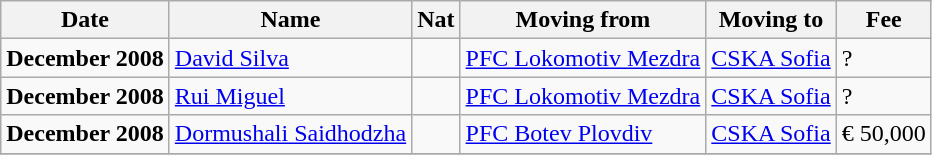<table class="wikitable">
<tr>
<th>Date</th>
<th>Name</th>
<th>Nat</th>
<th>Moving from</th>
<th>Moving to</th>
<th>Fee</th>
</tr>
<tr>
<td><strong>December 2008</strong></td>
<td><a href='#'>David Silva</a></td>
<td></td>
<td><a href='#'>PFC Lokomotiv Mezdra</a></td>
<td><a href='#'>CSKA Sofia</a></td>
<td>?</td>
</tr>
<tr>
<td><strong>December 2008</strong></td>
<td><a href='#'>Rui Miguel</a></td>
<td></td>
<td><a href='#'>PFC Lokomotiv Mezdra</a></td>
<td><a href='#'>CSKA Sofia</a></td>
<td>?</td>
</tr>
<tr>
<td><strong>December 2008</strong></td>
<td><a href='#'>Dormushali Saidhodzha</a></td>
<td></td>
<td><a href='#'>PFC Botev Plovdiv</a></td>
<td><a href='#'>CSKA Sofia</a></td>
<td>€ 50,000</td>
</tr>
<tr>
</tr>
</table>
